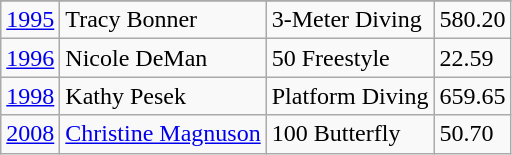<table class="wikitable">
<tr>
</tr>
<tr>
<td><a href='#'>1995</a></td>
<td>Tracy Bonner</td>
<td>3-Meter Diving</td>
<td>580.20</td>
</tr>
<tr>
<td><a href='#'>1996</a></td>
<td>Nicole DeMan</td>
<td>50 Freestyle</td>
<td>22.59</td>
</tr>
<tr>
<td><a href='#'>1998</a></td>
<td>Kathy Pesek</td>
<td>Platform Diving</td>
<td>659.65</td>
</tr>
<tr>
<td><a href='#'>2008</a></td>
<td><a href='#'>Christine Magnuson</a></td>
<td>100 Butterfly</td>
<td>50.70</td>
</tr>
</table>
